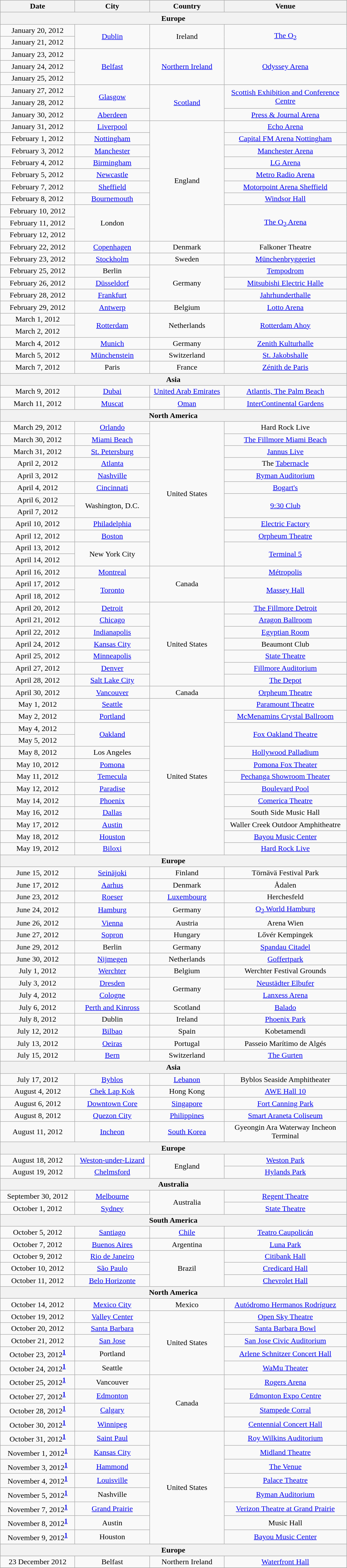<table class="wikitable" style="text-align:center;">
<tr>
<th width="150px">Date</th>
<th width="150px">City</th>
<th width="150px">Country</th>
<th width="250px">Venue</th>
</tr>
<tr>
<th colspan="4">Europe</th>
</tr>
<tr>
<td>January 20, 2012</td>
<td rowspan="2"><a href='#'>Dublin</a></td>
<td rowspan="2">Ireland</td>
<td rowspan="2"><a href='#'>The O<sub>2</sub></a></td>
</tr>
<tr>
<td>January 21, 2012</td>
</tr>
<tr>
<td>January 23, 2012</td>
<td rowspan="3"><a href='#'>Belfast</a></td>
<td rowspan="3"><a href='#'>Northern Ireland</a></td>
<td rowspan="3"><a href='#'>Odyssey Arena</a></td>
</tr>
<tr>
<td>January 24, 2012</td>
</tr>
<tr>
<td>January 25, 2012</td>
</tr>
<tr>
<td>January 27, 2012</td>
<td rowspan="2"><a href='#'>Glasgow</a></td>
<td rowspan="3"><a href='#'>Scotland</a></td>
<td rowspan="2"><a href='#'>Scottish Exhibition and Conference Centre</a></td>
</tr>
<tr>
<td>January 28, 2012</td>
</tr>
<tr>
<td>January 30, 2012</td>
<td><a href='#'>Aberdeen</a></td>
<td><a href='#'>Press & Journal Arena</a></td>
</tr>
<tr>
<td>January 31, 2012</td>
<td><a href='#'>Liverpool</a></td>
<td rowspan="10">England</td>
<td><a href='#'>Echo Arena</a></td>
</tr>
<tr>
<td>February 1, 2012</td>
<td><a href='#'>Nottingham</a></td>
<td><a href='#'>Capital FM Arena Nottingham</a></td>
</tr>
<tr>
<td>February 3, 2012</td>
<td><a href='#'>Manchester</a></td>
<td><a href='#'>Manchester Arena</a></td>
</tr>
<tr>
<td>February 4, 2012</td>
<td><a href='#'>Birmingham</a></td>
<td><a href='#'>LG Arena</a></td>
</tr>
<tr>
<td>February 5, 2012</td>
<td><a href='#'>Newcastle</a></td>
<td><a href='#'>Metro Radio Arena</a></td>
</tr>
<tr>
<td>February 7, 2012</td>
<td><a href='#'>Sheffield</a></td>
<td><a href='#'>Motorpoint Arena Sheffield</a></td>
</tr>
<tr>
<td>February 8, 2012</td>
<td><a href='#'>Bournemouth</a></td>
<td><a href='#'>Windsor Hall</a></td>
</tr>
<tr>
<td>February 10, 2012</td>
<td rowspan="3">London</td>
<td rowspan="3"><a href='#'>The O<sub>2</sub> Arena</a></td>
</tr>
<tr>
<td>February 11, 2012</td>
</tr>
<tr>
<td>February 12, 2012</td>
</tr>
<tr>
<td>February 22, 2012</td>
<td><a href='#'>Copenhagen</a></td>
<td>Denmark</td>
<td>Falkoner Theatre</td>
</tr>
<tr>
<td>February 23, 2012</td>
<td><a href='#'>Stockholm</a></td>
<td>Sweden</td>
<td><a href='#'>Münchenbryggeriet</a></td>
</tr>
<tr>
<td>February 25, 2012</td>
<td>Berlin</td>
<td rowspan="3">Germany</td>
<td><a href='#'>Tempodrom</a></td>
</tr>
<tr>
<td>February 26, 2012</td>
<td><a href='#'>Düsseldorf</a></td>
<td><a href='#'>Mitsubishi Electric Halle</a></td>
</tr>
<tr>
<td>February 28, 2012</td>
<td><a href='#'>Frankfurt</a></td>
<td><a href='#'>Jahrhunderthalle</a></td>
</tr>
<tr>
<td>February 29, 2012</td>
<td><a href='#'>Antwerp</a></td>
<td>Belgium</td>
<td><a href='#'>Lotto Arena</a></td>
</tr>
<tr>
<td>March 1, 2012</td>
<td rowspan="2"><a href='#'>Rotterdam</a></td>
<td rowspan="2">Netherlands</td>
<td rowspan="2"><a href='#'>Rotterdam Ahoy</a></td>
</tr>
<tr>
<td>March 2, 2012</td>
</tr>
<tr>
<td>March 4, 2012</td>
<td><a href='#'>Munich</a></td>
<td>Germany</td>
<td><a href='#'>Zenith Kulturhalle</a></td>
</tr>
<tr>
<td>March 5, 2012</td>
<td><a href='#'>Münchenstein</a></td>
<td>Switzerland</td>
<td><a href='#'>St. Jakobshalle</a></td>
</tr>
<tr>
<td>March 7, 2012</td>
<td>Paris</td>
<td>France</td>
<td><a href='#'>Zénith de Paris</a></td>
</tr>
<tr>
<th colspan="4">Asia</th>
</tr>
<tr>
<td>March 9, 2012</td>
<td><a href='#'>Dubai</a></td>
<td><a href='#'>United Arab Emirates</a></td>
<td><a href='#'>Atlantis, The Palm Beach</a></td>
</tr>
<tr>
<td>March 11, 2012</td>
<td><a href='#'>Muscat</a></td>
<td><a href='#'>Oman</a></td>
<td><a href='#'>InterContinental Gardens</a></td>
</tr>
<tr>
<th colspan="4">North America</th>
</tr>
<tr>
<td>March 29, 2012</td>
<td><a href='#'>Orlando</a></td>
<td rowspan="12">United States</td>
<td>Hard Rock Live</td>
</tr>
<tr>
<td>March 30, 2012</td>
<td><a href='#'>Miami Beach</a></td>
<td><a href='#'>The Fillmore Miami Beach</a></td>
</tr>
<tr>
<td>March 31, 2012</td>
<td><a href='#'>St. Petersburg</a></td>
<td><a href='#'>Jannus Live</a></td>
</tr>
<tr>
<td>April 2, 2012</td>
<td><a href='#'>Atlanta</a></td>
<td>The <a href='#'>Tabernacle</a></td>
</tr>
<tr>
<td>April 3, 2012</td>
<td><a href='#'>Nashville</a></td>
<td><a href='#'>Ryman Auditorium</a></td>
</tr>
<tr>
<td>April 4, 2012</td>
<td><a href='#'>Cincinnati</a></td>
<td><a href='#'>Bogart's</a></td>
</tr>
<tr>
<td>April 6, 2012</td>
<td rowspan="2">Washington, D.C.</td>
<td rowspan="2"><a href='#'>9:30 Club</a></td>
</tr>
<tr>
<td>April 7, 2012</td>
</tr>
<tr>
<td>April 10, 2012</td>
<td><a href='#'>Philadelphia</a></td>
<td><a href='#'>Electric Factory</a></td>
</tr>
<tr>
<td>April 12, 2012</td>
<td><a href='#'>Boston</a></td>
<td><a href='#'>Orpheum Theatre</a></td>
</tr>
<tr>
<td>April 13, 2012</td>
<td rowspan="2">New York City</td>
<td rowspan="2"><a href='#'>Terminal 5</a></td>
</tr>
<tr>
<td>April 14, 2012</td>
</tr>
<tr>
<td>April 16, 2012</td>
<td><a href='#'>Montreal</a></td>
<td rowspan="3">Canada</td>
<td><a href='#'>Métropolis</a></td>
</tr>
<tr>
<td>April 17, 2012</td>
<td rowspan="2"><a href='#'>Toronto</a></td>
<td rowspan="2"><a href='#'>Massey Hall</a></td>
</tr>
<tr>
<td>April 18, 2012</td>
</tr>
<tr>
<td>April 20, 2012</td>
<td><a href='#'>Detroit</a></td>
<td rowspan="7">United States</td>
<td><a href='#'>The Fillmore Detroit</a></td>
</tr>
<tr>
<td>April 21, 2012</td>
<td><a href='#'>Chicago</a></td>
<td><a href='#'>Aragon Ballroom</a></td>
</tr>
<tr>
<td>April 22, 2012</td>
<td><a href='#'>Indianapolis</a></td>
<td><a href='#'>Egyptian Room</a></td>
</tr>
<tr>
<td>April 24, 2012</td>
<td><a href='#'>Kansas City</a></td>
<td>Beaumont Club</td>
</tr>
<tr>
<td>April 25, 2012</td>
<td><a href='#'>Minneapolis</a></td>
<td><a href='#'>State Theatre</a></td>
</tr>
<tr>
<td>April 27, 2012</td>
<td><a href='#'>Denver</a></td>
<td><a href='#'>Fillmore Auditorium</a></td>
</tr>
<tr>
<td>April 28, 2012</td>
<td><a href='#'>Salt Lake City</a></td>
<td><a href='#'>The Depot</a></td>
</tr>
<tr>
<td>April 30, 2012</td>
<td><a href='#'>Vancouver</a></td>
<td>Canada</td>
<td><a href='#'>Orpheum Theatre</a></td>
</tr>
<tr>
<td>May 1, 2012</td>
<td><a href='#'>Seattle</a></td>
<td rowspan="13">United States</td>
<td><a href='#'>Paramount Theatre</a></td>
</tr>
<tr>
<td>May 2, 2012</td>
<td><a href='#'>Portland</a></td>
<td><a href='#'>McMenamins Crystal Ballroom</a></td>
</tr>
<tr>
<td>May 4, 2012</td>
<td rowspan="2"><a href='#'>Oakland</a></td>
<td rowspan="2"><a href='#'>Fox Oakland Theatre</a></td>
</tr>
<tr>
<td>May 5, 2012</td>
</tr>
<tr>
<td>May 8, 2012</td>
<td>Los Angeles</td>
<td><a href='#'>Hollywood Palladium</a></td>
</tr>
<tr>
<td>May 10, 2012</td>
<td><a href='#'>Pomona</a></td>
<td><a href='#'>Pomona Fox Theater</a></td>
</tr>
<tr>
<td>May 11, 2012</td>
<td><a href='#'>Temecula</a></td>
<td><a href='#'>Pechanga Showroom Theater</a></td>
</tr>
<tr>
<td>May 12, 2012</td>
<td><a href='#'>Paradise</a></td>
<td><a href='#'>Boulevard Pool</a></td>
</tr>
<tr>
<td>May 14, 2012</td>
<td><a href='#'>Phoenix</a></td>
<td><a href='#'>Comerica Theatre</a></td>
</tr>
<tr>
<td>May 16, 2012</td>
<td><a href='#'>Dallas</a></td>
<td>South Side Music Hall</td>
</tr>
<tr>
<td>May 17, 2012</td>
<td><a href='#'>Austin</a></td>
<td>Waller Creek Outdoor Amphitheatre</td>
</tr>
<tr>
<td>May 18, 2012</td>
<td><a href='#'>Houston</a></td>
<td><a href='#'>Bayou Music Center</a></td>
</tr>
<tr>
<td>May 19, 2012</td>
<td><a href='#'>Biloxi</a></td>
<td><a href='#'>Hard Rock Live</a></td>
</tr>
<tr>
<th colspan="4">Europe</th>
</tr>
<tr>
<td>June 15, 2012</td>
<td><a href='#'>Seinäjoki</a></td>
<td>Finland</td>
<td>Törnävä Festival Park</td>
</tr>
<tr>
<td>June 17, 2012</td>
<td><a href='#'>Aarhus</a></td>
<td>Denmark</td>
<td>Ådalen</td>
</tr>
<tr>
<td>June 23, 2012</td>
<td><a href='#'>Roeser</a></td>
<td><a href='#'>Luxembourg</a></td>
<td>Herchesfeld</td>
</tr>
<tr>
<td>June 24, 2012</td>
<td><a href='#'>Hamburg</a></td>
<td>Germany</td>
<td><a href='#'>O<sub>2</sub> World Hamburg</a></td>
</tr>
<tr>
<td>June 26, 2012</td>
<td><a href='#'>Vienna</a></td>
<td>Austria</td>
<td>Arena Wien</td>
</tr>
<tr>
<td>June 27, 2012</td>
<td><a href='#'>Sopron</a></td>
<td>Hungary</td>
<td>Lővér Kempingek</td>
</tr>
<tr>
<td>June 29, 2012</td>
<td>Berlin</td>
<td>Germany</td>
<td><a href='#'>Spandau Citadel</a></td>
</tr>
<tr>
<td>June 30, 2012</td>
<td><a href='#'>Nijmegen</a></td>
<td>Netherlands</td>
<td><a href='#'>Goffertpark</a></td>
</tr>
<tr>
<td>July 1, 2012</td>
<td><a href='#'>Werchter</a></td>
<td>Belgium</td>
<td>Werchter Festival Grounds</td>
</tr>
<tr>
<td>July 3, 2012</td>
<td><a href='#'>Dresden</a></td>
<td rowspan="2">Germany</td>
<td><a href='#'>Neustädter Elbufer</a></td>
</tr>
<tr>
<td>July 4, 2012</td>
<td><a href='#'>Cologne</a></td>
<td><a href='#'>Lanxess Arena</a></td>
</tr>
<tr>
<td>July 6, 2012</td>
<td><a href='#'>Perth and Kinross</a></td>
<td>Scotland</td>
<td><a href='#'>Balado</a></td>
</tr>
<tr>
<td>July 8, 2012</td>
<td>Dublin</td>
<td>Ireland</td>
<td><a href='#'>Phoenix Park</a></td>
</tr>
<tr>
<td>July 12, 2012</td>
<td><a href='#'>Bilbao</a></td>
<td>Spain</td>
<td>Kobetamendi</td>
</tr>
<tr>
<td>July 13, 2012</td>
<td><a href='#'>Oeiras</a></td>
<td>Portugal</td>
<td>Passeio Marítimo de Algés</td>
</tr>
<tr>
<td>July 15, 2012</td>
<td><a href='#'>Bern</a></td>
<td>Switzerland</td>
<td><a href='#'>The Gurten</a></td>
</tr>
<tr>
<th colspan="4">Asia</th>
</tr>
<tr>
<td>July 17, 2012</td>
<td><a href='#'>Byblos</a></td>
<td><a href='#'>Lebanon</a></td>
<td>Byblos Seaside Amphitheater</td>
</tr>
<tr>
<td>August 4, 2012</td>
<td><a href='#'>Chek Lap Kok</a></td>
<td>Hong Kong</td>
<td><a href='#'>AWE Hall 10</a></td>
</tr>
<tr>
<td>August 6, 2012</td>
<td><a href='#'>Downtown Core</a></td>
<td><a href='#'>Singapore</a></td>
<td><a href='#'>Fort Canning Park</a></td>
</tr>
<tr>
<td>August 8, 2012</td>
<td><a href='#'>Quezon City</a></td>
<td><a href='#'>Philippines</a></td>
<td><a href='#'>Smart Araneta Coliseum</a></td>
</tr>
<tr>
<td>August 11, 2012</td>
<td><a href='#'>Incheon</a></td>
<td><a href='#'>South Korea</a></td>
<td>Gyeongin Ara Waterway Incheon Terminal</td>
</tr>
<tr>
<th colspan="4">Europe</th>
</tr>
<tr>
<td>August 18, 2012</td>
<td><a href='#'>Weston-under-Lizard</a></td>
<td rowspan="2">England</td>
<td><a href='#'>Weston Park</a></td>
</tr>
<tr>
<td>August 19, 2012</td>
<td><a href='#'>Chelmsford</a></td>
<td><a href='#'>Hylands Park</a></td>
</tr>
<tr>
<th colspan="4">Australia</th>
</tr>
<tr>
<td>September 30, 2012</td>
<td><a href='#'>Melbourne</a></td>
<td rowspan="2">Australia</td>
<td><a href='#'>Regent Theatre</a></td>
</tr>
<tr>
<td>October 1, 2012</td>
<td><a href='#'>Sydney</a></td>
<td><a href='#'>State Theatre</a></td>
</tr>
<tr>
<th colspan="4">South America</th>
</tr>
<tr>
<td>October 5, 2012</td>
<td><a href='#'>Santiago</a></td>
<td><a href='#'>Chile</a></td>
<td><a href='#'>Teatro Caupolicán</a></td>
</tr>
<tr>
<td>October 7, 2012</td>
<td><a href='#'>Buenos Aires</a></td>
<td>Argentina</td>
<td><a href='#'>Luna Park</a></td>
</tr>
<tr>
<td>October 9, 2012</td>
<td><a href='#'>Rio de Janeiro</a></td>
<td rowspan="3">Brazil</td>
<td><a href='#'>Citibank Hall</a></td>
</tr>
<tr>
<td>October 10, 2012</td>
<td><a href='#'>São Paulo</a></td>
<td><a href='#'>Credicard Hall</a></td>
</tr>
<tr>
<td>October 11, 2012</td>
<td><a href='#'>Belo Horizonte</a></td>
<td><a href='#'>Chevrolet Hall</a></td>
</tr>
<tr>
<th colspan="4">North America</th>
</tr>
<tr>
<td>October 14, 2012</td>
<td><a href='#'>Mexico City</a></td>
<td>Mexico</td>
<td><a href='#'>Autódromo Hermanos Rodríguez</a></td>
</tr>
<tr>
<td>October 19, 2012</td>
<td><a href='#'>Valley Center</a></td>
<td rowspan="5">United States</td>
<td><a href='#'>Open Sky Theatre</a></td>
</tr>
<tr>
<td>October 20, 2012</td>
<td><a href='#'>Santa Barbara</a></td>
<td><a href='#'>Santa Barbara Bowl</a></td>
</tr>
<tr>
<td>October 21, 2012</td>
<td><a href='#'>San Jose</a></td>
<td><a href='#'>San Jose Civic Auditorium</a></td>
</tr>
<tr>
<td>October 23, 2012<sup><strong><a href='#'>1</a></strong></sup></td>
<td>Portland</td>
<td><a href='#'>Arlene Schnitzer Concert Hall</a></td>
</tr>
<tr>
<td>October 24, 2012<sup><strong><a href='#'>1</a></strong></sup></td>
<td>Seattle</td>
<td><a href='#'>WaMu Theater</a></td>
</tr>
<tr>
<td>October 25, 2012<sup><strong><a href='#'>1</a></strong></sup></td>
<td>Vancouver</td>
<td rowspan="4">Canada</td>
<td><a href='#'>Rogers Arena</a></td>
</tr>
<tr>
<td>October 27, 2012<sup><strong><a href='#'>1</a></strong></sup></td>
<td><a href='#'>Edmonton</a></td>
<td><a href='#'>Edmonton Expo Centre</a></td>
</tr>
<tr>
<td>October 28, 2012<sup><strong><a href='#'>1</a></strong></sup></td>
<td><a href='#'>Calgary</a></td>
<td><a href='#'>Stampede Corral</a></td>
</tr>
<tr>
<td>October 30, 2012<sup><strong><a href='#'>1</a></strong></sup></td>
<td><a href='#'>Winnipeg</a></td>
<td><a href='#'>Centennial Concert Hall</a></td>
</tr>
<tr>
<td>October 31, 2012<sup><strong><a href='#'>1</a></strong></sup></td>
<td><a href='#'>Saint Paul</a></td>
<td rowspan="8">United States</td>
<td><a href='#'>Roy Wilkins Auditorium</a></td>
</tr>
<tr>
<td>November 1, 2012<sup><strong><a href='#'>1</a></strong></sup></td>
<td><a href='#'>Kansas City</a></td>
<td><a href='#'>Midland Theatre</a></td>
</tr>
<tr>
<td>November 3, 2012<sup><strong><a href='#'>1</a></strong></sup></td>
<td><a href='#'>Hammond</a></td>
<td><a href='#'>The Venue</a></td>
</tr>
<tr>
<td>November 4, 2012<sup><strong><a href='#'>1</a></strong></sup></td>
<td><a href='#'>Louisville</a></td>
<td><a href='#'>Palace Theatre</a></td>
</tr>
<tr>
<td>November 5, 2012<sup><strong><a href='#'>1</a></strong></sup></td>
<td>Nashville</td>
<td><a href='#'>Ryman Auditorium</a></td>
</tr>
<tr>
<td>November 7, 2012<sup><strong><a href='#'>1</a></strong></sup></td>
<td><a href='#'>Grand Prairie</a></td>
<td><a href='#'>Verizon Theatre at Grand Prairie</a></td>
</tr>
<tr>
<td>November 8, 2012<sup><strong><a href='#'>1</a></strong></sup></td>
<td>Austin</td>
<td>Music Hall</td>
</tr>
<tr>
<td>November 9, 2012<sup><strong><a href='#'>1</a></strong></sup></td>
<td>Houston</td>
<td><a href='#'>Bayou Music Center</a></td>
</tr>
<tr style="background:#ddd;">
<th colspan="4"><strong>Europe</strong></th>
</tr>
<tr>
<td>23 December 2012</td>
<td>Belfast</td>
<td>Northern Ireland</td>
<td><a href='#'>Waterfront Hall</a></td>
</tr>
<tr>
</tr>
</table>
